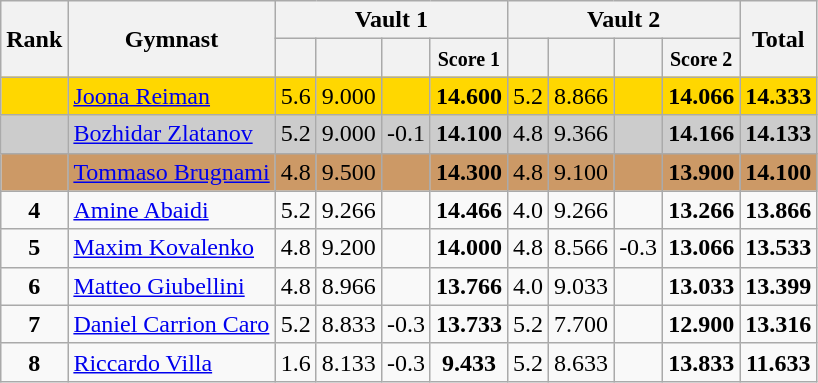<table style="text-align:center;" class="wikitable sortable">
<tr>
<th rowspan="2">Rank</th>
<th rowspan="2">Gymnast</th>
<th colspan="4">Vault 1</th>
<th colspan="4">Vault 2</th>
<th rowspan="2">Total</th>
</tr>
<tr>
<th><small></small></th>
<th><small></small></th>
<th><small></small></th>
<th><small>Score 1</small></th>
<th><small></small></th>
<th><small></small></th>
<th><small></small></th>
<th><small>Score 2</small></th>
</tr>
<tr style="background:#FFD700;">
<td></td>
<td align="left"> <a href='#'>Joona Reiman</a></td>
<td>5.6</td>
<td>9.000</td>
<td></td>
<td><strong>14.600</strong></td>
<td>5.2</td>
<td>8.866</td>
<td></td>
<td><strong>14.066</strong></td>
<td><strong>14.333</strong></td>
</tr>
<tr style="background:#CCCCCC;">
<td></td>
<td align="left"> <a href='#'>Bozhidar Zlatanov</a></td>
<td>5.2</td>
<td>9.000</td>
<td>-0.1</td>
<td><strong>14.100</strong></td>
<td>4.8</td>
<td>9.366</td>
<td></td>
<td><strong>14.166</strong></td>
<td><strong>14.133</strong></td>
</tr>
<tr style="background:#CC9966;">
<td></td>
<td align="left"> <a href='#'>Tommaso Brugnami</a></td>
<td>4.8</td>
<td>9.500</td>
<td></td>
<td><strong>14.300</strong></td>
<td>4.8</td>
<td>9.100</td>
<td></td>
<td><strong>13.900</strong></td>
<td><strong>14.100</strong></td>
</tr>
<tr>
<td><strong>4</strong></td>
<td align="left"> <a href='#'>Amine Abaidi</a></td>
<td>5.2</td>
<td>9.266</td>
<td></td>
<td><strong>14.466</strong></td>
<td>4.0</td>
<td>9.266</td>
<td></td>
<td><strong>13.266</strong></td>
<td><strong>13.866</strong></td>
</tr>
<tr>
<td><strong>5</strong></td>
<td align="left"> <a href='#'>Maxim Kovalenko</a></td>
<td>4.8</td>
<td>9.200</td>
<td></td>
<td><strong>14.000</strong></td>
<td>4.8</td>
<td>8.566</td>
<td>-0.3</td>
<td><strong>13.066</strong></td>
<td><strong>13.533</strong></td>
</tr>
<tr>
<td><strong>6</strong></td>
<td align="left"> <a href='#'>Matteo Giubellini</a></td>
<td>4.8</td>
<td>8.966</td>
<td></td>
<td><strong>13.766</strong></td>
<td>4.0</td>
<td>9.033</td>
<td></td>
<td><strong>13.033</strong></td>
<td><strong>13.399</strong></td>
</tr>
<tr>
<td><strong>7</strong></td>
<td align="left"> <a href='#'>Daniel Carrion Caro</a></td>
<td>5.2</td>
<td>8.833</td>
<td>-0.3</td>
<td><strong>13.733</strong></td>
<td>5.2</td>
<td>7.700</td>
<td></td>
<td><strong>12.900</strong></td>
<td><strong>13.316</strong></td>
</tr>
<tr>
<td><strong>8</strong></td>
<td align="left"> <a href='#'>Riccardo Villa</a></td>
<td>1.6</td>
<td>8.133</td>
<td>-0.3</td>
<td><strong>9.433</strong></td>
<td>5.2</td>
<td>8.633</td>
<td></td>
<td><strong>13.833</strong></td>
<td><strong>11.633</strong></td>
</tr>
</table>
